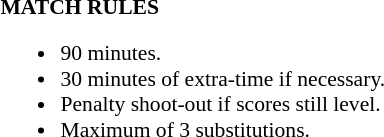<table width=100% style="font-size: 90%">
<tr>
<td width=50% valign=top><br><strong>MATCH RULES</strong><ul><li>90 minutes.</li><li>30 minutes of extra-time if necessary.</li><li>Penalty shoot-out if scores still level.</li><li>Maximum of 3 substitutions.</li></ul></td>
</tr>
</table>
